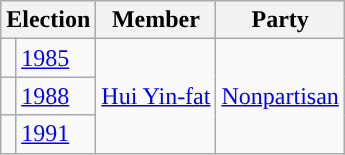<table class="wikitable">
<tr>
<th colspan="2">Election</th>
<th>Member</th>
<th>Party</th>
</tr>
<tr>
<td style="background-color: "></td>
<td><a href='#'>1985</a></td>
<td rowspan=3><a href='#'>Hui Yin-fat</a></td>
<td rowspan=3><a href='#'>Nonpartisan</a></td>
</tr>
<tr>
<td style="background-color: "></td>
<td><a href='#'>1988</a></td>
</tr>
<tr>
<td style="background-color: "></td>
<td><a href='#'>1991</a></td>
</tr>
</table>
